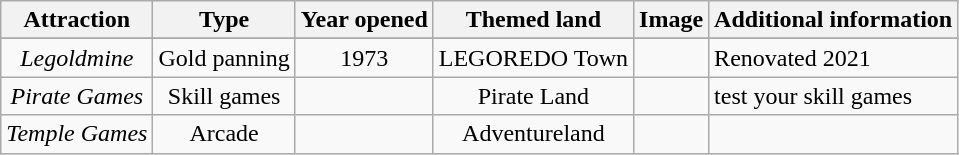<table class="wikitable sortable" style="font-size:100%;text-align:center;">
<tr>
<th>Attraction</th>
<th>Type</th>
<th>Year opened</th>
<th>Themed land</th>
<th class="unsortable">Image</th>
<th class="unsortable">Additional information</th>
</tr>
<tr>
</tr>
<tr>
<td><em>Legoldmine</em></td>
<td>Gold panning</td>
<td>1973</td>
<td>LEGOREDO Town</td>
<td></td>
<td style="text-align:left;">Renovated 2021</td>
</tr>
<tr>
<td><em>Pirate Games</em></td>
<td>Skill games</td>
<td></td>
<td>Pirate Land</td>
<td></td>
<td style="text-align:left;">test your skill games</td>
</tr>
<tr>
<td><em>Temple Games</em></td>
<td>Arcade</td>
<td></td>
<td>Adventureland</td>
<td></td>
<td style="text-align:left;"></td>
</tr>
</table>
